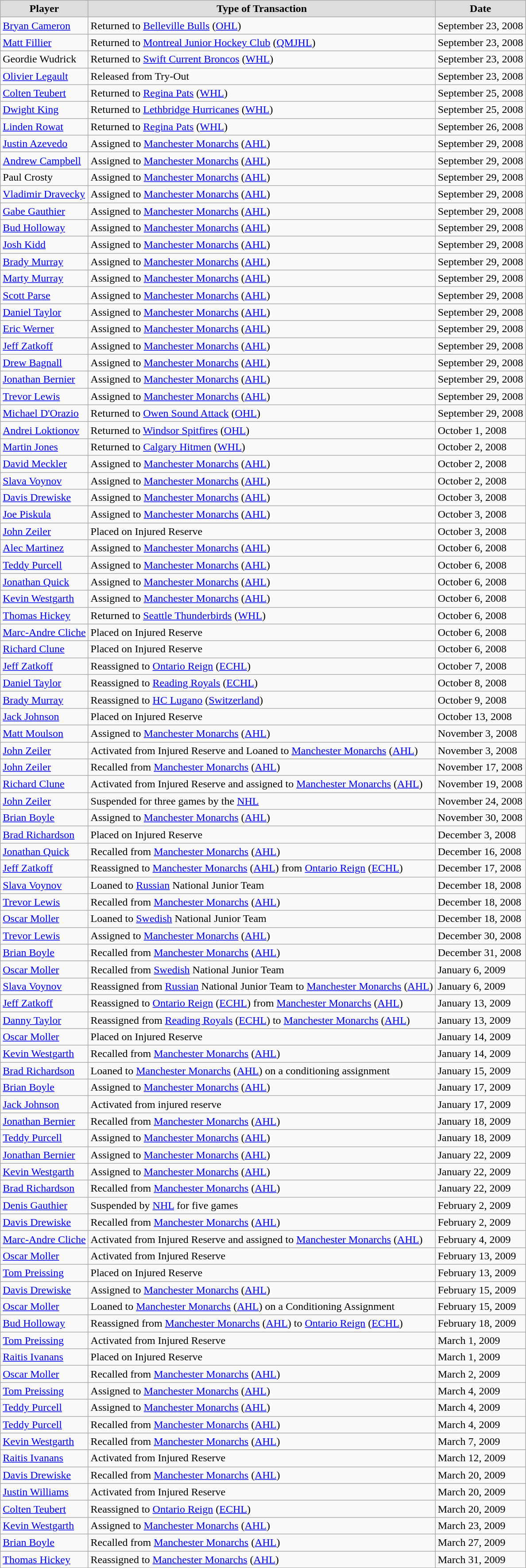<table class="wikitable">
<tr style="text-align:center; background:#ddd;">
<td><strong>Player</strong></td>
<td><strong>Type of Transaction</strong></td>
<td><strong>Date</strong></td>
</tr>
<tr>
<td><a href='#'>Bryan Cameron</a></td>
<td>Returned to <a href='#'>Belleville Bulls</a> (<a href='#'>OHL</a>)</td>
<td>September 23, 2008</td>
</tr>
<tr>
<td><a href='#'>Matt Fillier</a></td>
<td>Returned to <a href='#'>Montreal Junior Hockey Club</a> (<a href='#'>QMJHL</a>)</td>
<td>September 23, 2008</td>
</tr>
<tr>
<td>Geordie Wudrick</td>
<td>Returned to <a href='#'>Swift Current Broncos</a> (<a href='#'>WHL</a>)</td>
<td>September 23, 2008</td>
</tr>
<tr>
<td><a href='#'>Olivier Legault</a></td>
<td>Released from Try-Out</td>
<td>September 23, 2008</td>
</tr>
<tr>
<td><a href='#'>Colten Teubert</a></td>
<td>Returned to <a href='#'>Regina Pats</a> (<a href='#'>WHL</a>)</td>
<td>September 25, 2008</td>
</tr>
<tr>
<td><a href='#'>Dwight King</a></td>
<td>Returned to <a href='#'>Lethbridge Hurricanes</a> (<a href='#'>WHL</a>)</td>
<td>September 25, 2008</td>
</tr>
<tr>
<td><a href='#'>Linden Rowat</a></td>
<td>Returned to <a href='#'>Regina Pats</a> (<a href='#'>WHL</a>)</td>
<td>September 26, 2008</td>
</tr>
<tr>
<td><a href='#'>Justin Azevedo</a></td>
<td>Assigned to <a href='#'>Manchester Monarchs</a> (<a href='#'>AHL</a>)</td>
<td>September 29, 2008</td>
</tr>
<tr>
<td><a href='#'>Andrew Campbell</a></td>
<td>Assigned to <a href='#'>Manchester Monarchs</a> (<a href='#'>AHL</a>)</td>
<td>September 29, 2008</td>
</tr>
<tr>
<td>Paul Crosty</td>
<td>Assigned to <a href='#'>Manchester Monarchs</a> (<a href='#'>AHL</a>)</td>
<td>September 29, 2008</td>
</tr>
<tr>
<td><a href='#'>Vladimir Dravecky</a></td>
<td>Assigned to <a href='#'>Manchester Monarchs</a> (<a href='#'>AHL</a>)</td>
<td>September 29, 2008</td>
</tr>
<tr>
<td><a href='#'>Gabe Gauthier</a></td>
<td>Assigned to <a href='#'>Manchester Monarchs</a> (<a href='#'>AHL</a>)</td>
<td>September 29, 2008</td>
</tr>
<tr>
<td><a href='#'>Bud Holloway</a></td>
<td>Assigned to <a href='#'>Manchester Monarchs</a> (<a href='#'>AHL</a>)</td>
<td>September 29, 2008</td>
</tr>
<tr>
<td><a href='#'>Josh Kidd</a></td>
<td>Assigned to <a href='#'>Manchester Monarchs</a> (<a href='#'>AHL</a>)</td>
<td>September 29, 2008</td>
</tr>
<tr>
<td><a href='#'>Brady Murray</a></td>
<td>Assigned to <a href='#'>Manchester Monarchs</a> (<a href='#'>AHL</a>)</td>
<td>September 29, 2008</td>
</tr>
<tr>
<td><a href='#'>Marty Murray</a></td>
<td>Assigned to <a href='#'>Manchester Monarchs</a> (<a href='#'>AHL</a>)</td>
<td>September 29, 2008</td>
</tr>
<tr>
<td><a href='#'>Scott Parse</a></td>
<td>Assigned to <a href='#'>Manchester Monarchs</a> (<a href='#'>AHL</a>)</td>
<td>September 29, 2008</td>
</tr>
<tr>
<td><a href='#'>Daniel Taylor</a></td>
<td>Assigned to <a href='#'>Manchester Monarchs</a> (<a href='#'>AHL</a>)</td>
<td>September 29, 2008</td>
</tr>
<tr>
<td><a href='#'>Eric Werner</a></td>
<td>Assigned to <a href='#'>Manchester Monarchs</a> (<a href='#'>AHL</a>)</td>
<td>September 29, 2008</td>
</tr>
<tr>
<td><a href='#'>Jeff Zatkoff</a></td>
<td>Assigned to <a href='#'>Manchester Monarchs</a> (<a href='#'>AHL</a>)</td>
<td>September 29, 2008</td>
</tr>
<tr>
<td><a href='#'>Drew Bagnall</a></td>
<td>Assigned to <a href='#'>Manchester Monarchs</a> (<a href='#'>AHL</a>)</td>
<td>September 29, 2008</td>
</tr>
<tr>
<td><a href='#'>Jonathan Bernier</a></td>
<td>Assigned to <a href='#'>Manchester Monarchs</a> (<a href='#'>AHL</a>)</td>
<td>September 29, 2008</td>
</tr>
<tr>
<td><a href='#'>Trevor Lewis</a></td>
<td>Assigned to <a href='#'>Manchester Monarchs</a> (<a href='#'>AHL</a>)</td>
<td>September 29, 2008</td>
</tr>
<tr>
<td><a href='#'>Michael D'Orazio</a></td>
<td>Returned to <a href='#'>Owen Sound Attack</a> (<a href='#'>OHL</a>)</td>
<td>September 29, 2008</td>
</tr>
<tr>
<td><a href='#'>Andrei Loktionov</a></td>
<td>Returned to <a href='#'>Windsor Spitfires</a> (<a href='#'>OHL</a>)</td>
<td>October 1, 2008</td>
</tr>
<tr>
<td><a href='#'>Martin Jones</a></td>
<td>Returned to <a href='#'>Calgary Hitmen</a> (<a href='#'>WHL</a>)</td>
<td>October 2, 2008</td>
</tr>
<tr>
<td><a href='#'>David Meckler</a></td>
<td>Assigned to <a href='#'>Manchester Monarchs</a> (<a href='#'>AHL</a>)</td>
<td>October 2, 2008</td>
</tr>
<tr>
<td><a href='#'>Slava Voynov</a></td>
<td>Assigned to <a href='#'>Manchester Monarchs</a> (<a href='#'>AHL</a>)</td>
<td>October 2, 2008</td>
</tr>
<tr>
<td><a href='#'>Davis Drewiske</a></td>
<td>Assigned to <a href='#'>Manchester Monarchs</a> (<a href='#'>AHL</a>)</td>
<td>October 3, 2008</td>
</tr>
<tr>
<td><a href='#'>Joe Piskula</a></td>
<td>Assigned to <a href='#'>Manchester Monarchs</a> (<a href='#'>AHL</a>)</td>
<td>October 3, 2008</td>
</tr>
<tr>
<td><a href='#'>John Zeiler</a></td>
<td>Placed on Injured Reserve</td>
<td>October 3, 2008</td>
</tr>
<tr>
<td><a href='#'>Alec Martinez</a></td>
<td>Assigned to <a href='#'>Manchester Monarchs</a> (<a href='#'>AHL</a>)</td>
<td>October 6, 2008</td>
</tr>
<tr>
<td><a href='#'>Teddy Purcell</a></td>
<td>Assigned to <a href='#'>Manchester Monarchs</a> (<a href='#'>AHL</a>)</td>
<td>October 6, 2008</td>
</tr>
<tr>
<td><a href='#'>Jonathan Quick</a></td>
<td>Assigned to <a href='#'>Manchester Monarchs</a> (<a href='#'>AHL</a>)</td>
<td>October 6, 2008</td>
</tr>
<tr>
<td><a href='#'>Kevin Westgarth</a></td>
<td>Assigned to <a href='#'>Manchester Monarchs</a> (<a href='#'>AHL</a>)</td>
<td>October 6, 2008</td>
</tr>
<tr>
<td><a href='#'>Thomas Hickey</a></td>
<td>Returned to <a href='#'>Seattle Thunderbirds</a> (<a href='#'>WHL</a>)</td>
<td>October 6, 2008</td>
</tr>
<tr>
<td><a href='#'>Marc-Andre Cliche</a></td>
<td>Placed on Injured Reserve</td>
<td>October 6, 2008</td>
</tr>
<tr>
<td><a href='#'>Richard Clune</a></td>
<td>Placed on Injured Reserve</td>
<td>October 6, 2008</td>
</tr>
<tr>
<td><a href='#'>Jeff Zatkoff</a></td>
<td>Reassigned to <a href='#'>Ontario Reign</a> (<a href='#'>ECHL</a>)</td>
<td>October 7, 2008</td>
</tr>
<tr>
<td><a href='#'>Daniel Taylor</a></td>
<td>Reassigned to <a href='#'>Reading Royals</a> (<a href='#'>ECHL</a>)</td>
<td>October 8, 2008</td>
</tr>
<tr>
<td><a href='#'>Brady Murray</a></td>
<td>Reassigned to <a href='#'>HC Lugano</a> (<a href='#'>Switzerland</a>)</td>
<td>October 9, 2008</td>
</tr>
<tr>
<td><a href='#'>Jack Johnson</a></td>
<td>Placed on Injured Reserve</td>
<td>October 13, 2008</td>
</tr>
<tr>
<td><a href='#'>Matt Moulson</a></td>
<td>Assigned to <a href='#'>Manchester Monarchs</a> (<a href='#'>AHL</a>)</td>
<td>November 3, 2008</td>
</tr>
<tr>
<td><a href='#'>John Zeiler</a></td>
<td>Activated from Injured Reserve and Loaned to <a href='#'>Manchester Monarchs</a> (<a href='#'>AHL</a>)</td>
<td>November 3, 2008</td>
</tr>
<tr>
<td><a href='#'>John Zeiler</a></td>
<td>Recalled from <a href='#'>Manchester Monarchs</a> (<a href='#'>AHL</a>)</td>
<td>November 17, 2008</td>
</tr>
<tr>
<td><a href='#'>Richard Clune</a></td>
<td>Activated from Injured Reserve and assigned to <a href='#'>Manchester Monarchs</a> (<a href='#'>AHL</a>)</td>
<td>November 19, 2008</td>
</tr>
<tr>
<td><a href='#'>John Zeiler</a></td>
<td>Suspended for three games by the <a href='#'>NHL</a></td>
<td>November 24, 2008</td>
</tr>
<tr>
<td><a href='#'>Brian Boyle</a></td>
<td>Assigned to <a href='#'>Manchester Monarchs</a> (<a href='#'>AHL</a>)</td>
<td>November 30, 2008</td>
</tr>
<tr>
<td><a href='#'>Brad Richardson</a></td>
<td>Placed on Injured Reserve</td>
<td>December 3, 2008</td>
</tr>
<tr>
<td><a href='#'>Jonathan Quick</a></td>
<td>Recalled from <a href='#'>Manchester Monarchs</a> (<a href='#'>AHL</a>)</td>
<td>December 16, 2008</td>
</tr>
<tr>
<td><a href='#'>Jeff Zatkoff</a></td>
<td>Reassigned to <a href='#'>Manchester Monarchs</a> (<a href='#'>AHL</a>) from <a href='#'>Ontario Reign</a> (<a href='#'>ECHL</a>)</td>
<td>December 17, 2008</td>
</tr>
<tr>
<td><a href='#'>Slava Voynov</a></td>
<td>Loaned to <a href='#'>Russian</a> National Junior Team</td>
<td>December 18, 2008</td>
</tr>
<tr>
<td><a href='#'>Trevor Lewis</a></td>
<td>Recalled from <a href='#'>Manchester Monarchs</a> (<a href='#'>AHL</a>)</td>
<td>December 18, 2008</td>
</tr>
<tr>
<td><a href='#'>Oscar Moller</a></td>
<td>Loaned to <a href='#'>Swedish</a> National Junior Team</td>
<td>December 18, 2008</td>
</tr>
<tr>
<td><a href='#'>Trevor Lewis</a></td>
<td>Assigned to <a href='#'>Manchester Monarchs</a> (<a href='#'>AHL</a>)</td>
<td>December 30, 2008</td>
</tr>
<tr>
<td><a href='#'>Brian Boyle</a></td>
<td>Recalled from <a href='#'>Manchester Monarchs</a> (<a href='#'>AHL</a>)</td>
<td>December 31, 2008</td>
</tr>
<tr>
<td><a href='#'>Oscar Moller</a></td>
<td>Recalled from <a href='#'>Swedish</a> National Junior Team</td>
<td>January 6, 2009</td>
</tr>
<tr>
<td><a href='#'>Slava Voynov</a></td>
<td>Reassigned from <a href='#'>Russian</a> National Junior Team to <a href='#'>Manchester Monarchs</a> (<a href='#'>AHL</a>)</td>
<td>January 6, 2009</td>
</tr>
<tr>
<td><a href='#'>Jeff Zatkoff</a></td>
<td>Reassigned to <a href='#'>Ontario Reign</a> (<a href='#'>ECHL</a>) from <a href='#'>Manchester Monarchs</a> (<a href='#'>AHL</a>)</td>
<td>January 13, 2009</td>
</tr>
<tr>
<td><a href='#'>Danny Taylor</a></td>
<td>Reassigned from <a href='#'>Reading Royals</a> (<a href='#'>ECHL</a>) to <a href='#'>Manchester Monarchs</a> (<a href='#'>AHL</a>)</td>
<td>January 13, 2009</td>
</tr>
<tr>
<td><a href='#'>Oscar Moller</a></td>
<td>Placed on Injured Reserve</td>
<td>January 14, 2009</td>
</tr>
<tr>
<td><a href='#'>Kevin Westgarth</a></td>
<td>Recalled from <a href='#'>Manchester Monarchs</a> (<a href='#'>AHL</a>)</td>
<td>January 14, 2009</td>
</tr>
<tr>
<td><a href='#'>Brad Richardson</a></td>
<td>Loaned to <a href='#'>Manchester Monarchs</a> (<a href='#'>AHL</a>) on a conditioning assignment</td>
<td>January 15, 2009</td>
</tr>
<tr>
<td><a href='#'>Brian Boyle</a></td>
<td>Assigned to <a href='#'>Manchester Monarchs</a> (<a href='#'>AHL</a>)</td>
<td>January 17, 2009</td>
</tr>
<tr>
<td><a href='#'>Jack Johnson</a></td>
<td>Activated from injured reserve</td>
<td>January 17, 2009</td>
</tr>
<tr>
<td><a href='#'>Jonathan Bernier</a></td>
<td>Recalled from <a href='#'>Manchester Monarchs</a> (<a href='#'>AHL</a>)</td>
<td>January 18, 2009</td>
</tr>
<tr>
<td><a href='#'>Teddy Purcell</a></td>
<td>Assigned to <a href='#'>Manchester Monarchs</a> (<a href='#'>AHL</a>)</td>
<td>January 18, 2009</td>
</tr>
<tr>
<td><a href='#'>Jonathan Bernier</a></td>
<td>Assigned to <a href='#'>Manchester Monarchs</a> (<a href='#'>AHL</a>)</td>
<td>January 22, 2009</td>
</tr>
<tr>
<td><a href='#'>Kevin Westgarth</a></td>
<td>Assigned to <a href='#'>Manchester Monarchs</a> (<a href='#'>AHL</a>)</td>
<td>January 22, 2009</td>
</tr>
<tr>
<td><a href='#'>Brad Richardson</a></td>
<td>Recalled from <a href='#'>Manchester Monarchs</a> (<a href='#'>AHL</a>)</td>
<td>January 22, 2009</td>
</tr>
<tr>
<td><a href='#'>Denis Gauthier</a></td>
<td>Suspended by <a href='#'>NHL</a> for five games</td>
<td>February 2, 2009</td>
</tr>
<tr>
<td><a href='#'>Davis Drewiske</a></td>
<td>Recalled from <a href='#'>Manchester Monarchs</a> (<a href='#'>AHL</a>)</td>
<td>February 2, 2009</td>
</tr>
<tr>
<td><a href='#'>Marc-Andre Cliche</a></td>
<td>Activated from Injured Reserve and assigned to <a href='#'>Manchester Monarchs</a> (<a href='#'>AHL</a>)</td>
<td>February 4, 2009</td>
</tr>
<tr>
<td><a href='#'>Oscar Moller</a></td>
<td>Activated from Injured Reserve</td>
<td>February 13, 2009</td>
</tr>
<tr>
<td><a href='#'>Tom Preissing</a></td>
<td>Placed on Injured Reserve</td>
<td>February 13, 2009</td>
</tr>
<tr>
<td><a href='#'>Davis Drewiske</a></td>
<td>Assigned to <a href='#'>Manchester Monarchs</a> (<a href='#'>AHL</a>)</td>
<td>February 15, 2009</td>
</tr>
<tr>
<td><a href='#'>Oscar Moller</a></td>
<td>Loaned to <a href='#'>Manchester Monarchs</a> (<a href='#'>AHL</a>) on a Conditioning Assignment</td>
<td>February 15, 2009</td>
</tr>
<tr>
<td><a href='#'>Bud Holloway</a></td>
<td>Reassigned from <a href='#'>Manchester Monarchs</a> (<a href='#'>AHL</a>) to <a href='#'>Ontario Reign</a> (<a href='#'>ECHL</a>)</td>
<td>February 18, 2009</td>
</tr>
<tr>
<td><a href='#'>Tom Preissing</a></td>
<td>Activated from Injured Reserve</td>
<td>March 1, 2009</td>
</tr>
<tr>
<td><a href='#'>Raitis Ivanans</a></td>
<td>Placed on Injured Reserve</td>
<td>March 1, 2009</td>
</tr>
<tr>
<td><a href='#'>Oscar Moller</a></td>
<td>Recalled from <a href='#'>Manchester Monarchs</a> (<a href='#'>AHL</a>)</td>
<td>March 2, 2009</td>
</tr>
<tr>
<td><a href='#'>Tom Preissing</a></td>
<td>Assigned to <a href='#'>Manchester Monarchs</a> (<a href='#'>AHL</a>)</td>
<td>March 4, 2009</td>
</tr>
<tr>
<td><a href='#'>Teddy Purcell</a></td>
<td>Assigned to <a href='#'>Manchester Monarchs</a> (<a href='#'>AHL</a>)</td>
<td>March 4, 2009</td>
</tr>
<tr>
<td><a href='#'>Teddy Purcell</a></td>
<td>Recalled from <a href='#'>Manchester Monarchs</a> (<a href='#'>AHL</a>)</td>
<td>March 4, 2009</td>
</tr>
<tr>
<td><a href='#'>Kevin Westgarth</a></td>
<td>Recalled from <a href='#'>Manchester Monarchs</a> (<a href='#'>AHL</a>)</td>
<td>March 7, 2009</td>
</tr>
<tr>
<td><a href='#'>Raitis Ivanans</a></td>
<td>Activated from Injured Reserve</td>
<td>March 12, 2009</td>
</tr>
<tr>
<td><a href='#'>Davis Drewiske</a></td>
<td>Recalled from <a href='#'>Manchester Monarchs</a> (<a href='#'>AHL</a>)</td>
<td>March 20, 2009</td>
</tr>
<tr>
<td><a href='#'>Justin Williams</a></td>
<td>Activated from Injured Reserve</td>
<td>March 20, 2009</td>
</tr>
<tr>
<td><a href='#'>Colten Teubert</a></td>
<td>Reassigned to <a href='#'>Ontario Reign</a> (<a href='#'>ECHL</a>)</td>
<td>March 20, 2009</td>
</tr>
<tr>
<td><a href='#'>Kevin Westgarth</a></td>
<td>Assigned to <a href='#'>Manchester Monarchs</a> (<a href='#'>AHL</a>)</td>
<td>March 23, 2009</td>
</tr>
<tr>
<td><a href='#'>Brian Boyle</a></td>
<td>Recalled from <a href='#'>Manchester Monarchs</a> (<a href='#'>AHL</a>)</td>
<td>March 27, 2009</td>
</tr>
<tr>
<td><a href='#'>Thomas Hickey</a></td>
<td>Reassigned to <a href='#'>Manchester Monarchs</a> (<a href='#'>AHL</a>)</td>
<td>March 31, 2009</td>
</tr>
</table>
